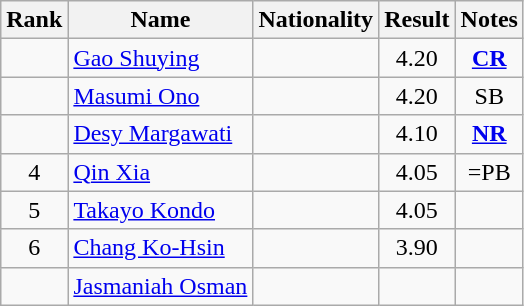<table class="wikitable sortable" style="text-align:center">
<tr>
<th>Rank</th>
<th>Name</th>
<th>Nationality</th>
<th>Result</th>
<th>Notes</th>
</tr>
<tr>
<td></td>
<td align=left><a href='#'>Gao Shuying</a></td>
<td align=left></td>
<td>4.20</td>
<td><strong><a href='#'>CR</a></strong></td>
</tr>
<tr>
<td></td>
<td align=left><a href='#'>Masumi Ono</a></td>
<td align=left></td>
<td>4.20</td>
<td>SB</td>
</tr>
<tr>
<td></td>
<td align=left><a href='#'>Desy Margawati</a></td>
<td align=left></td>
<td>4.10</td>
<td><strong><a href='#'>NR</a></strong></td>
</tr>
<tr>
<td>4</td>
<td align=left><a href='#'>Qin Xia</a></td>
<td align=left></td>
<td>4.05</td>
<td>=PB</td>
</tr>
<tr>
<td>5</td>
<td align=left><a href='#'>Takayo Kondo</a></td>
<td align=left></td>
<td>4.05</td>
<td></td>
</tr>
<tr>
<td>6</td>
<td align=left><a href='#'>Chang Ko-Hsin</a></td>
<td align=left></td>
<td>3.90</td>
<td></td>
</tr>
<tr>
<td></td>
<td align=left><a href='#'>Jasmaniah Osman</a></td>
<td align=left></td>
<td></td>
<td></td>
</tr>
</table>
